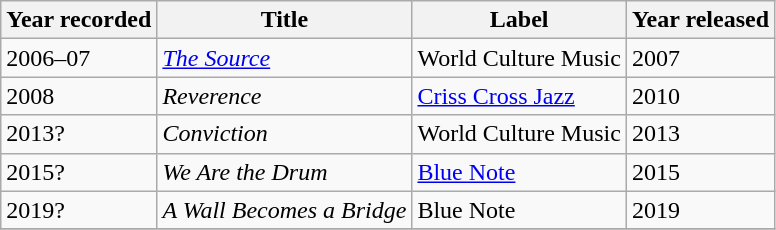<table class="wikitable sortable">
<tr>
<th>Year recorded</th>
<th>Title</th>
<th>Label</th>
<th>Year released</th>
</tr>
<tr>
<td>2006–07</td>
<td><em><a href='#'>The Source</a></em></td>
<td>World Culture Music</td>
<td>2007</td>
</tr>
<tr>
<td>2008</td>
<td><em>Reverence</em></td>
<td><a href='#'>Criss Cross Jazz</a></td>
<td>2010</td>
</tr>
<tr>
<td>2013?</td>
<td><em>Conviction</em></td>
<td>World Culture Music</td>
<td>2013</td>
</tr>
<tr>
<td>2015?</td>
<td><em>We Are the Drum</em></td>
<td><a href='#'>Blue Note</a></td>
<td>2015</td>
</tr>
<tr>
<td>2019?</td>
<td><em>A Wall Becomes a Bridge</em></td>
<td>Blue Note</td>
<td>2019</td>
</tr>
<tr>
</tr>
</table>
